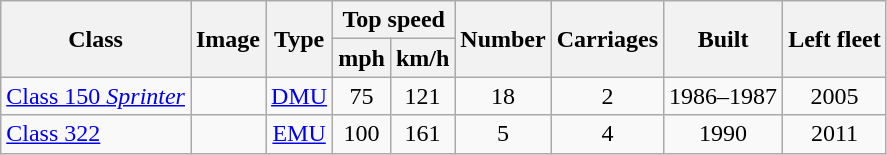<table class="wikitable">
<tr>
<th rowspan="2">Class</th>
<th rowspan="2">Image</th>
<th rowspan="2">Type</th>
<th colspan="2">Top speed</th>
<th rowspan="2">Number</th>
<th rowspan="2">Carriages</th>
<th rowspan="2">Built</th>
<th rowspan="2">Left fleet</th>
</tr>
<tr>
<th>mph</th>
<th>km/h</th>
</tr>
<tr>
<td><a href='#'>Class 150 <em>Sprinter</em></a></td>
<td></td>
<td style="text-align:center;"><a href='#'>DMU</a></td>
<td style="text-align:center;">75</td>
<td style="text-align:center;">121</td>
<td style="text-align:center;">18</td>
<td style="text-align:center;">2</td>
<td style="text-align:center;">1986–1987</td>
<td style="text-align:center;">2005</td>
</tr>
<tr>
<td><a href='#'>Class 322</a></td>
<td></td>
<td style="text-align:center;"><a href='#'>EMU</a></td>
<td style="text-align:center;">100</td>
<td style="text-align:center;">161</td>
<td style="text-align:center;">5</td>
<td style="text-align:center;">4</td>
<td style="text-align:center;">1990</td>
<td style="text-align:center;">2011</td>
</tr>
</table>
